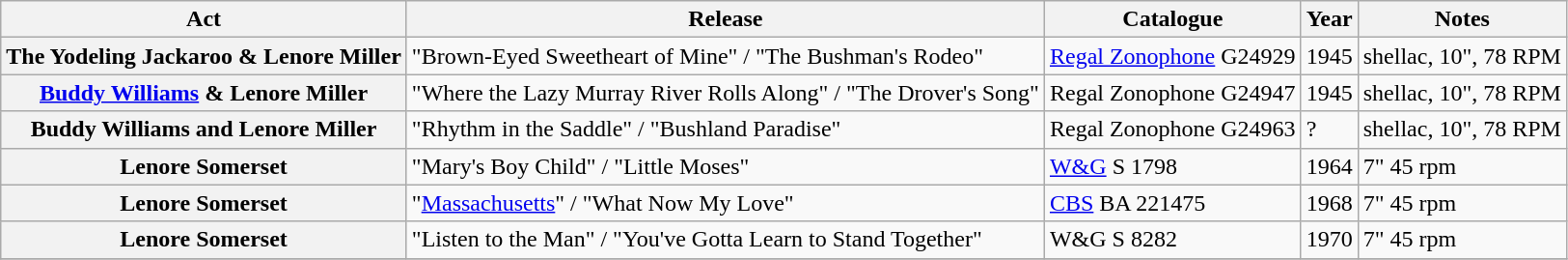<table class="wikitable plainrowheaders sortable">
<tr>
<th scope="col" class="unsortable">Act</th>
<th scope="col">Release</th>
<th scope="col">Catalogue</th>
<th scope="col">Year</th>
<th scope="col" class="unsortable">Notes</th>
</tr>
<tr>
<th scope="row">The Yodeling Jackaroo & Lenore Miller</th>
<td>"Brown-Eyed Sweetheart of Mine" / "The Bushman's Rodeo"</td>
<td><a href='#'>Regal Zonophone</a> G24929</td>
<td>1945</td>
<td>shellac, 10", 78 RPM</td>
</tr>
<tr>
<th scope="row"><a href='#'>Buddy Williams</a> & Lenore Miller</th>
<td>"Where the Lazy Murray River Rolls Along" / "The Drover's Song"</td>
<td>Regal Zonophone  G24947</td>
<td>1945</td>
<td>shellac, 10", 78 RPM</td>
</tr>
<tr>
<th scope="row">Buddy Williams and Lenore Miller</th>
<td>"Rhythm in the Saddle" / "Bushland Paradise"</td>
<td>Regal Zonophone G24963</td>
<td>?</td>
<td>shellac, 10", 78 RPM </td>
</tr>
<tr>
<th scope="row">Lenore Somerset</th>
<td>"Mary's Boy Child" / "Little Moses"</td>
<td><a href='#'>W&G</a> S 1798</td>
<td>1964</td>
<td>7" 45 rpm</td>
</tr>
<tr>
<th scope="row">Lenore Somerset</th>
<td>"<a href='#'>Massachusetts</a>" / "What Now My Love"</td>
<td><a href='#'>CBS</a> BA 221475</td>
<td>1968</td>
<td>7" 45 rpm</td>
</tr>
<tr>
<th scope="row">Lenore Somerset</th>
<td>"Listen to the Man" / "You've Gotta Learn to Stand Together"</td>
<td>W&G S 8282</td>
<td>1970</td>
<td>7" 45 rpm</td>
</tr>
<tr>
</tr>
</table>
